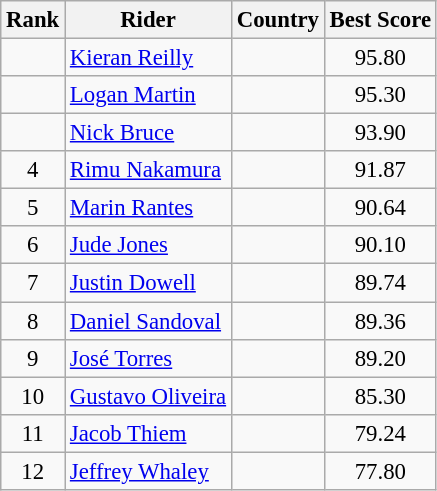<table class="wikitable sortable" style="font-size:95%; text-align:center;">
<tr>
<th>Rank</th>
<th>Rider</th>
<th>Country</th>
<th>Best  Score</th>
</tr>
<tr>
<td></td>
<td align=left><a href='#'>Kieran Reilly</a></td>
<td align=left></td>
<td>95.80</td>
</tr>
<tr>
<td></td>
<td align=left><a href='#'>Logan Martin</a></td>
<td align=left></td>
<td>95.30</td>
</tr>
<tr>
<td></td>
<td align=left><a href='#'>Nick Bruce</a></td>
<td align=left></td>
<td>93.90</td>
</tr>
<tr>
<td>4</td>
<td align=left><a href='#'>Rimu Nakamura</a></td>
<td align=left></td>
<td>91.87</td>
</tr>
<tr>
<td>5</td>
<td align=left><a href='#'>Marin Rantes</a></td>
<td align=left></td>
<td>90.64</td>
</tr>
<tr>
<td>6</td>
<td align=left><a href='#'>Jude Jones</a></td>
<td align=left></td>
<td>90.10</td>
</tr>
<tr>
<td>7</td>
<td align=left><a href='#'>Justin Dowell</a></td>
<td align=left></td>
<td>89.74</td>
</tr>
<tr>
<td>8</td>
<td align=left><a href='#'>Daniel Sandoval</a></td>
<td align=left></td>
<td>89.36</td>
</tr>
<tr>
<td>9</td>
<td align=left><a href='#'>José Torres</a></td>
<td align=left></td>
<td>89.20</td>
</tr>
<tr>
<td>10</td>
<td align=left><a href='#'>Gustavo Oliveira</a></td>
<td align=left></td>
<td>85.30</td>
</tr>
<tr>
<td>11</td>
<td align=left><a href='#'>Jacob Thiem</a></td>
<td align=left></td>
<td>79.24</td>
</tr>
<tr>
<td>12</td>
<td align=left><a href='#'>Jeffrey Whaley</a></td>
<td align=left></td>
<td>77.80</td>
</tr>
</table>
